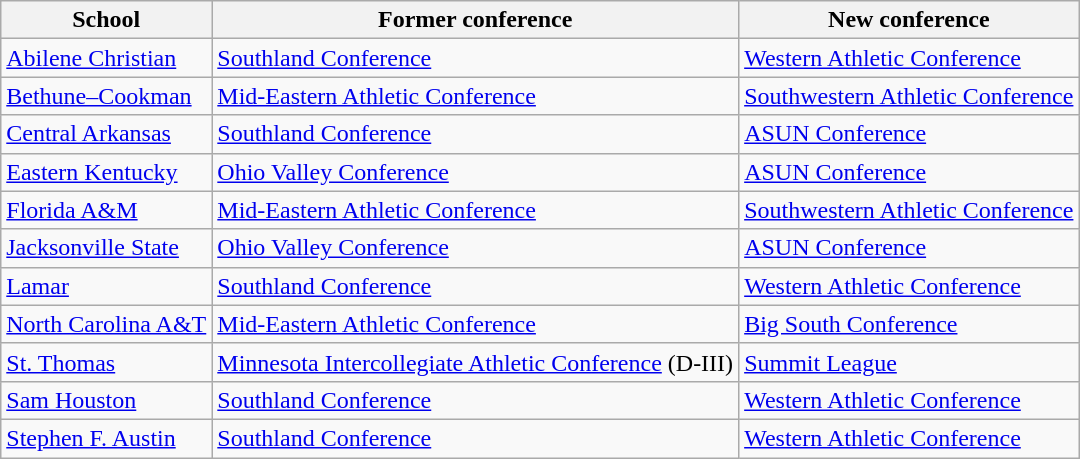<table class="wikitable source">
<tr>
<th>School</th>
<th>Former conference</th>
<th>New conference</th>
</tr>
<tr>
<td><a href='#'>Abilene Christian</a></td>
<td><a href='#'>Southland Conference</a></td>
<td><a href='#'>Western Athletic Conference</a></td>
</tr>
<tr>
<td><a href='#'>Bethune–Cookman</a></td>
<td><a href='#'>Mid-Eastern Athletic Conference</a></td>
<td><a href='#'>Southwestern Athletic Conference</a></td>
</tr>
<tr>
<td><a href='#'>Central Arkansas</a></td>
<td><a href='#'>Southland Conference</a></td>
<td><a href='#'>ASUN Conference</a></td>
</tr>
<tr>
<td><a href='#'>Eastern Kentucky</a></td>
<td><a href='#'>Ohio Valley Conference</a></td>
<td><a href='#'>ASUN Conference</a></td>
</tr>
<tr>
<td><a href='#'>Florida A&M</a></td>
<td><a href='#'>Mid-Eastern Athletic Conference</a></td>
<td><a href='#'>Southwestern Athletic Conference</a></td>
</tr>
<tr>
<td><a href='#'>Jacksonville State</a></td>
<td><a href='#'>Ohio Valley Conference</a></td>
<td><a href='#'>ASUN Conference</a></td>
</tr>
<tr>
<td><a href='#'>Lamar</a></td>
<td><a href='#'>Southland Conference</a></td>
<td><a href='#'>Western Athletic Conference</a></td>
</tr>
<tr>
<td><a href='#'>North Carolina A&T</a></td>
<td><a href='#'>Mid-Eastern Athletic Conference</a></td>
<td><a href='#'>Big South Conference</a></td>
</tr>
<tr>
<td><a href='#'>St. Thomas</a></td>
<td><a href='#'>Minnesota Intercollegiate Athletic Conference</a> (D-III)</td>
<td><a href='#'>Summit League</a></td>
</tr>
<tr>
<td><a href='#'>Sam Houston</a></td>
<td><a href='#'>Southland Conference</a></td>
<td><a href='#'>Western Athletic Conference</a></td>
</tr>
<tr>
<td><a href='#'>Stephen F. Austin</a></td>
<td><a href='#'>Southland Conference</a></td>
<td><a href='#'>Western Athletic Conference</a></td>
</tr>
</table>
